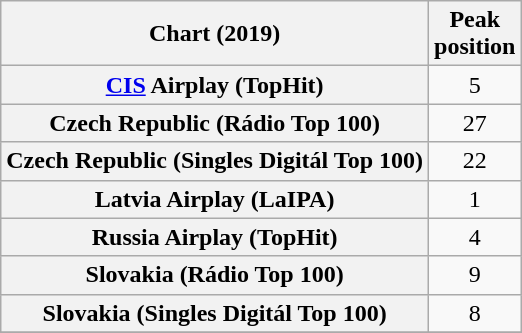<table class="wikitable plainrowheaders sortable" style="text-align:center">
<tr>
<th scope="col">Chart (2019)</th>
<th scope="col">Peak<br>position</th>
</tr>
<tr>
<th scope="row"><a href='#'>CIS</a> Airplay (TopHit)</th>
<td>5</td>
</tr>
<tr>
<th scope="row">Czech Republic (Rádio Top 100)</th>
<td>27</td>
</tr>
<tr>
<th scope="row">Czech Republic (Singles Digitál Top 100)</th>
<td>22</td>
</tr>
<tr>
<th scope="row">Latvia Airplay (LaIPA)</th>
<td>1</td>
</tr>
<tr>
<th scope="row">Russia Airplay (TopHit)</th>
<td>4</td>
</tr>
<tr>
<th scope="row">Slovakia (Rádio Top 100)</th>
<td>9</td>
</tr>
<tr>
<th scope="row">Slovakia (Singles Digitál Top 100)</th>
<td>8</td>
</tr>
<tr>
</tr>
</table>
